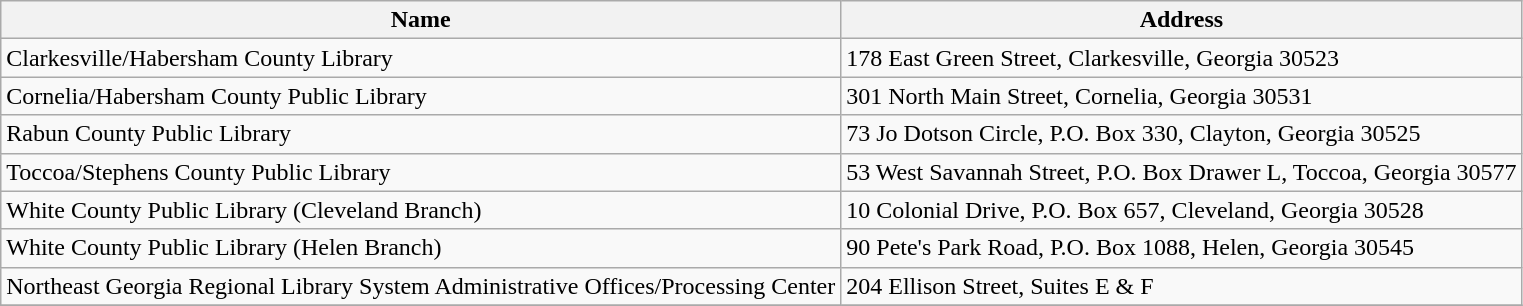<table class="wikitable">
<tr>
<th>Name</th>
<th>Address</th>
</tr>
<tr>
<td>Clarkesville/Habersham County Library</td>
<td>178 East Green Street, Clarkesville, Georgia 30523</td>
</tr>
<tr>
<td>Cornelia/Habersham County Public Library</td>
<td>301 North Main Street, Cornelia, Georgia 30531</td>
</tr>
<tr>
<td>Rabun County Public Library</td>
<td>73 Jo Dotson Circle, P.O. Box 330, Clayton, Georgia 30525</td>
</tr>
<tr>
<td>Toccoa/Stephens County Public Library</td>
<td>53 West Savannah Street, P.O. Box Drawer L, Toccoa, Georgia 30577</td>
</tr>
<tr>
<td>White County Public Library (Cleveland Branch)</td>
<td>10 Colonial Drive, P.O. Box 657, Cleveland, Georgia 30528</td>
</tr>
<tr>
<td>White County Public Library (Helen Branch)</td>
<td>90 Pete's Park Road, P.O. Box 1088, Helen, Georgia 30545</td>
</tr>
<tr>
<td>Northeast Georgia Regional Library System Administrative Offices/Processing Center</td>
<td>204 Ellison Street, Suites E & F</td>
</tr>
<tr>
</tr>
</table>
